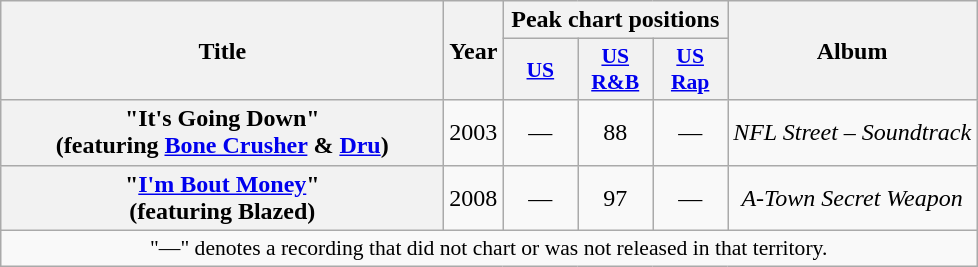<table class="wikitable plainrowheaders" style="text-align:center;">
<tr>
<th scope="col" rowspan="2" style="width:18em;">Title</th>
<th scope="col" rowspan="2">Year</th>
<th scope="col" colspan="3">Peak chart positions</th>
<th scope="col" rowspan="2">Album</th>
</tr>
<tr>
<th scope="col" style="width:3em;font-size:90%;"><a href='#'>US</a><br></th>
<th scope="col" style="width:3em;font-size:90%;"><a href='#'>US<br>R&B</a><br></th>
<th scope="col" style="width:3em;font-size:90%;"><a href='#'>US<br>Rap</a><br></th>
</tr>
<tr>
<th scope="row">"It's Going Down"<br><span>(featuring <a href='#'>Bone Crusher</a> & <a href='#'>Dru</a>)</span></th>
<td>2003</td>
<td>—</td>
<td>88</td>
<td>—</td>
<td><em>NFL Street – Soundtrack</em></td>
</tr>
<tr>
<th scope="row">"<a href='#'>I'm Bout Money</a>"<br><span>(featuring Blazed)</span></th>
<td>2008</td>
<td>—</td>
<td>97</td>
<td>—</td>
<td><em>A-Town Secret Weapon</em></td>
</tr>
<tr>
<td colspan="7" style="font-size:90%">"—" denotes a recording that did not chart or was not released in that territory.</td>
</tr>
</table>
